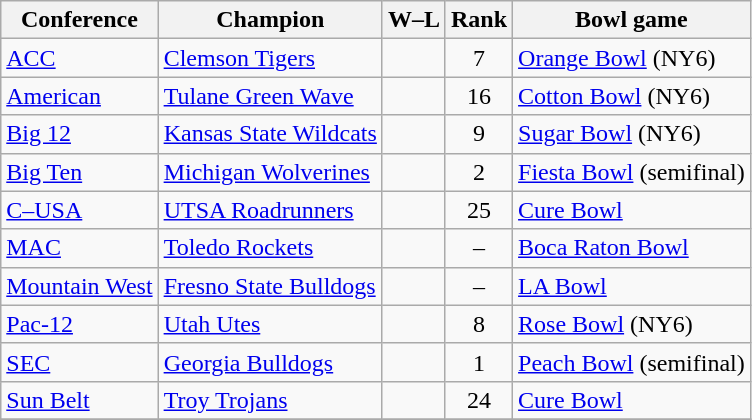<table class="wikitable sortable">
<tr>
<th>Conference</th>
<th>Champion</th>
<th>W–L</th>
<th>Rank</th>
<th>Bowl game</th>
</tr>
<tr>
<td><a href='#'>ACC</a></td>
<td><a href='#'>Clemson Tigers</a></td>
<td align=center></td>
<td align=center>7</td>
<td><a href='#'>Orange Bowl</a> (NY6)</td>
</tr>
<tr>
<td><a href='#'>American</a></td>
<td><a href='#'>Tulane Green Wave</a></td>
<td align=center></td>
<td align=center>16</td>
<td><a href='#'>Cotton Bowl</a> (NY6)</td>
</tr>
<tr>
<td><a href='#'>Big 12</a></td>
<td><a href='#'>Kansas State Wildcats</a></td>
<td align=center></td>
<td align=center>9</td>
<td><a href='#'>Sugar Bowl</a> (NY6)</td>
</tr>
<tr>
<td><a href='#'>Big Ten</a></td>
<td><a href='#'>Michigan Wolverines</a></td>
<td align=center></td>
<td align=center>2</td>
<td><a href='#'>Fiesta Bowl</a> (semifinal)</td>
</tr>
<tr>
<td><a href='#'>C–USA</a></td>
<td><a href='#'>UTSA Roadrunners</a></td>
<td align=center></td>
<td align=center>25</td>
<td><a href='#'>Cure Bowl</a></td>
</tr>
<tr>
<td><a href='#'>MAC</a></td>
<td><a href='#'>Toledo Rockets</a></td>
<td align=center></td>
<td align=center>–</td>
<td><a href='#'>Boca Raton Bowl</a></td>
</tr>
<tr>
<td><a href='#'>Mountain West</a></td>
<td><a href='#'>Fresno State Bulldogs</a></td>
<td align=center></td>
<td align=center>–</td>
<td><a href='#'>LA Bowl</a></td>
</tr>
<tr>
<td><a href='#'>Pac-12</a></td>
<td><a href='#'>Utah Utes</a></td>
<td align="center"></td>
<td align=center>8</td>
<td><a href='#'>Rose Bowl</a> (NY6)</td>
</tr>
<tr>
<td><a href='#'>SEC</a></td>
<td><a href='#'>Georgia Bulldogs</a></td>
<td align=center></td>
<td align=center>1</td>
<td><a href='#'>Peach Bowl</a> (semifinal)</td>
</tr>
<tr>
<td><a href='#'>Sun Belt</a></td>
<td><a href='#'>Troy Trojans</a></td>
<td align=center></td>
<td align=center>24</td>
<td><a href='#'>Cure Bowl</a></td>
</tr>
<tr>
</tr>
</table>
